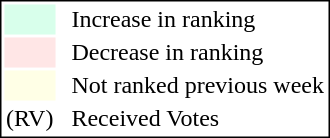<table style="border:1px solid black;">
<tr>
<td style="background:#D8FFEB; width:20px;"></td>
<td> </td>
<td>Increase in ranking</td>
</tr>
<tr>
<td style="background:#FFE6E6; width:20px;"></td>
<td> </td>
<td>Decrease in ranking</td>
</tr>
<tr>
<td style="background:#FFFFE6; width:20px;"></td>
<td> </td>
<td>Not ranked previous week</td>
</tr>
<tr>
<td>(RV)</td>
<td> </td>
<td>Received Votes</td>
</tr>
</table>
